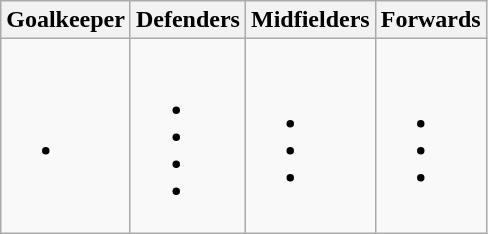<table class="wikitable">
<tr>
<th>Goalkeeper</th>
<th>Defenders</th>
<th>Midfielders</th>
<th>Forwards</th>
</tr>
<tr>
<td><br><ul><li></li></ul></td>
<td><br><ul><li></li><li></li><li></li><li></li></ul></td>
<td><br><ul><li></li><li></li><li></li></ul></td>
<td><br><ul><li></li><li></li><li></li></ul></td>
</tr>
</table>
